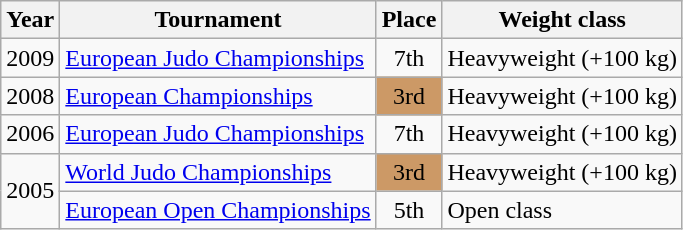<table class=wikitable>
<tr>
<th>Year</th>
<th>Tournament</th>
<th>Place</th>
<th>Weight class</th>
</tr>
<tr>
<td>2009</td>
<td><a href='#'>European Judo Championships</a></td>
<td align="center">7th</td>
<td>Heavyweight (+100 kg)</td>
</tr>
<tr>
<td>2008</td>
<td><a href='#'>European Championships</a></td>
<td bgcolor="cc9966" align="center">3rd</td>
<td>Heavyweight (+100 kg)</td>
</tr>
<tr>
<td>2006</td>
<td><a href='#'>European Judo Championships</a></td>
<td align="center">7th</td>
<td>Heavyweight (+100 kg)</td>
</tr>
<tr>
<td rowspan=2>2005</td>
<td><a href='#'>World Judo Championships</a></td>
<td bgcolor="cc9966" align="center">3rd</td>
<td>Heavyweight (+100 kg)</td>
</tr>
<tr>
<td><a href='#'>European Open Championships</a></td>
<td align="center">5th</td>
<td>Open class</td>
</tr>
</table>
